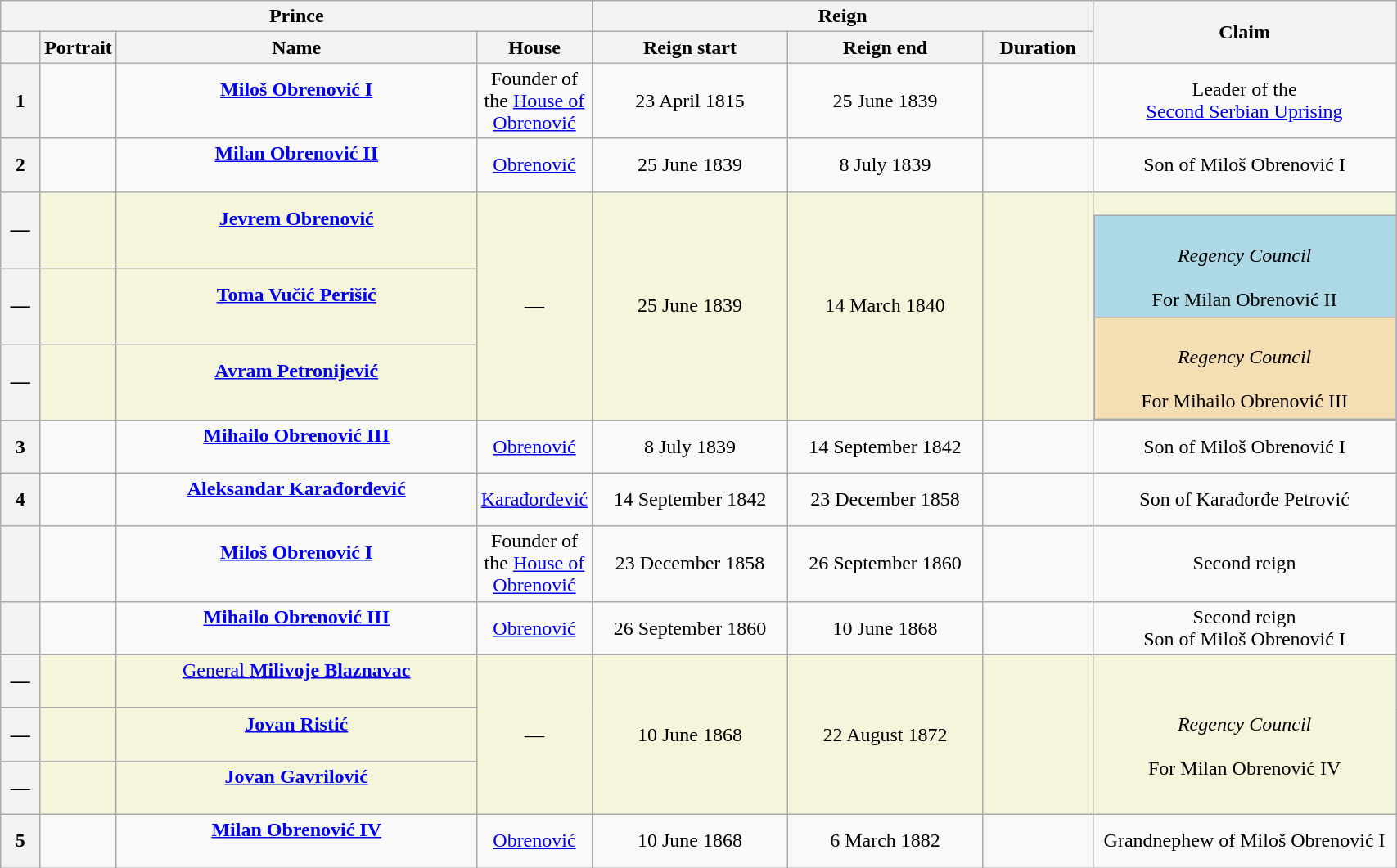<table class="wikitable" style="text-align:center; width:90%">
<tr>
<th width=35% colspan=4>Prince</th>
<th width=40% colspan=3>Reign</th>
<th width=25% rowspan=2>Claim</th>
</tr>
<tr>
<th width=3%></th>
<th>Portrait</th>
<th width=30%>Name<br></th>
<th>House</th>
<th>Reign start</th>
<th>Reign end</th>
<th>Duration</th>
</tr>
<tr>
<th>1</th>
<td></td>
<td><strong><a href='#'>Miloš Obrenović I</a></strong><br><br></td>
<td>Founder of the <a href='#'>House of Obrenović</a></td>
<td>23 April 1815</td>
<td>25 June 1839<br></td>
<td></td>
<td>Leader of the<br><a href='#'>Second Serbian Uprising</a><br></td>
</tr>
<tr>
<th>2</th>
<td></td>
<td><strong><a href='#'>Milan Obrenović II</a></strong><br><br></td>
<td><a href='#'>Obrenović</a></td>
<td>25 June 1839</td>
<td>8 July 1839</td>
<td></td>
<td>Son of Miloš Obrenović I</td>
</tr>
<tr style="background:#F5F5DC;">
<th>—</th>
<td></td>
<td><strong><a href='#'>Jevrem Obrenović</a></strong><br><br></td>
<td rowspan=3>—</td>
<td rowspan=3>25 June 1839</td>
<td rowspan=3>14 March 1840</td>
<td rowspan=3></td>
<td rowspan=3 style="padding:0;"><br><table style="width:100%; border-collapse:collapse;">
<tr>
<td style="background-color:#ADD8E6; padding:5px;"><br><em>Regency Council</em><br><br>For Milan Obrenović II<br></td>
</tr>
<tr>
<td style="background-color:#F5DEB3; padding:5px;"><br><em>Regency Council</em><br><br>For Mihailo Obrenović III<br></td>
</tr>
</table>
</td>
</tr>
<tr style="background:#F5F5DC;">
<th>—</th>
<td></td>
<td><strong><a href='#'>Toma Vučić Perišić</a></strong><br><br></td>
</tr>
<tr style="background:#F5F5DC;">
<th>—</th>
<td></td>
<td><strong><a href='#'>Avram Petronijević</a></strong><br><br></td>
</tr>
<tr>
<th>3</th>
<td></td>
<td><strong><a href='#'>Mihailo Obrenović III</a></strong><br><br></td>
<td><a href='#'>Obrenović</a></td>
<td>8 July 1839</td>
<td>14 September 1842<br></td>
<td></td>
<td>Son of Miloš Obrenović I</td>
</tr>
<tr>
<th>4</th>
<td></td>
<td><strong><a href='#'>Aleksandar Karađorđević</a></strong><br><br></td>
<td><a href='#'>Karađorđević</a></td>
<td>14 September 1842</td>
<td>23 December 1858<br></td>
<td></td>
<td>Son of Karađorđe Petrović</td>
</tr>
<tr>
<th></th>
<td></td>
<td><strong><a href='#'>Miloš Obrenović I</a></strong><br><br></td>
<td>Founder of the <a href='#'>House of Obrenović</a></td>
<td>23 December 1858</td>
<td>26 September 1860</td>
<td></td>
<td>Second reign<br></td>
</tr>
<tr>
<th></th>
<td></td>
<td><strong><a href='#'>Mihailo Obrenović III</a></strong><br><br></td>
<td><a href='#'>Obrenović</a></td>
<td>26 September 1860</td>
<td>10 June 1868<br></td>
<td></td>
<td>Second reign<br>Son of Miloš Obrenović I</td>
</tr>
<tr style="background:#F5F5DC;">
<th>—</th>
<td></td>
<td><a href='#'>General <strong>Milivoje Blaznavac</strong></a><br><br></td>
<td rowspan=3>—</td>
<td rowspan=3>10 June 1868</td>
<td rowspan=3>22 August 1872</td>
<td rowspan=3></td>
<td rowspan=3><br><em>Regency Council</em><br><br>For Milan Obrenović IV</td>
</tr>
<tr style="background:#F5F5DC;">
<th>—</th>
<td></td>
<td><strong><a href='#'>Jovan Ristić</a></strong><br><br></td>
</tr>
<tr style="background:#F5F5DC;">
<th>—</th>
<td></td>
<td><strong><a href='#'>Jovan Gavrilović</a></strong><br><br></td>
</tr>
<tr>
<th>5</th>
<td></td>
<td><strong><a href='#'>Milan Obrenović IV</a></strong><br><br></td>
<td><a href='#'>Obrenović</a></td>
<td>10 June 1868</td>
<td>6 March 1882</td>
<td></td>
<td>Grandnephew of Miloš Obrenović I</td>
</tr>
</table>
